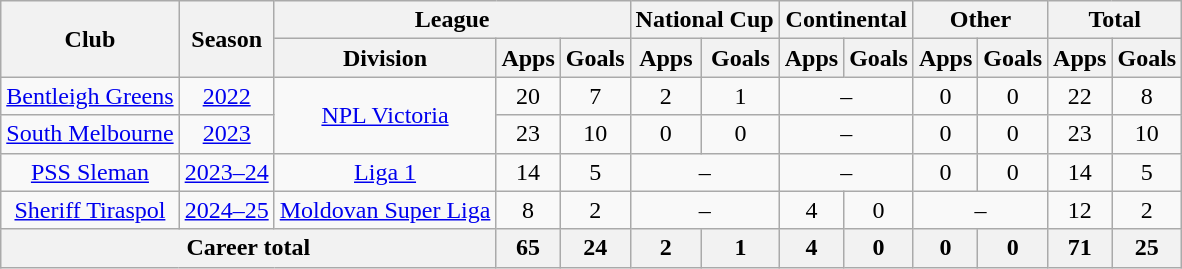<table class="wikitable" style="text-align:center">
<tr>
<th rowspan="2">Club</th>
<th rowspan="2">Season</th>
<th colspan="3">League</th>
<th colspan="2">National Cup</th>
<th colspan="2">Continental</th>
<th colspan="2">Other</th>
<th colspan="2">Total</th>
</tr>
<tr>
<th>Division</th>
<th>Apps</th>
<th>Goals</th>
<th>Apps</th>
<th>Goals</th>
<th>Apps</th>
<th>Goals</th>
<th>Apps</th>
<th>Goals</th>
<th>Apps</th>
<th>Goals</th>
</tr>
<tr>
<td rowspan="1"><a href='#'>Bentleigh Greens</a></td>
<td><a href='#'>2022</a></td>
<td rowspan="2"><a href='#'>NPL Victoria</a></td>
<td>20</td>
<td>7</td>
<td>2</td>
<td>1</td>
<td colspan="2">–</td>
<td>0</td>
<td>0</td>
<td>22</td>
<td>8</td>
</tr>
<tr>
<td rowspan="1"><a href='#'>South Melbourne</a></td>
<td><a href='#'>2023</a></td>
<td>23</td>
<td>10</td>
<td>0</td>
<td>0</td>
<td colspan="2">–</td>
<td>0</td>
<td>0</td>
<td>23</td>
<td>10</td>
</tr>
<tr>
<td rowspan="1"><a href='#'>PSS Sleman</a></td>
<td><a href='#'>2023–24</a></td>
<td rowspan="1"><a href='#'>Liga 1</a></td>
<td>14</td>
<td>5</td>
<td colspan="2">–</td>
<td colspan="2">–</td>
<td>0</td>
<td>0</td>
<td>14</td>
<td>5</td>
</tr>
<tr>
<td rowspan="1"><a href='#'>Sheriff Tiraspol</a></td>
<td><a href='#'>2024–25</a></td>
<td rowspan="1"><a href='#'>Moldovan Super Liga</a></td>
<td>8</td>
<td>2</td>
<td colspan="2">–</td>
<td>4</td>
<td>0</td>
<td colspan="2">–</td>
<td>12</td>
<td>2</td>
</tr>
<tr>
<th colspan="3">Career total</th>
<th>65</th>
<th>24</th>
<th>2</th>
<th>1</th>
<th>4</th>
<th>0</th>
<th>0</th>
<th>0</th>
<th>71</th>
<th>25</th>
</tr>
</table>
